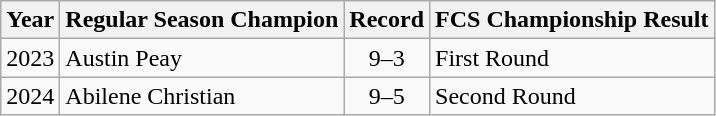<table class="wikitable">
<tr>
<th>Year</th>
<th>Regular Season Champion</th>
<th>Record</th>
<th>FCS Championship Result</th>
</tr>
<tr>
<td style="text-align:center;">2023</td>
<td>Austin Peay</td>
<td style="text-align:center;">9–3</td>
<td>First Round</td>
</tr>
<tr>
<td style="text-align:center;">2024</td>
<td>Abilene Christian</td>
<td style="text-align:center;">9–5</td>
<td>Second Round</td>
</tr>
</table>
